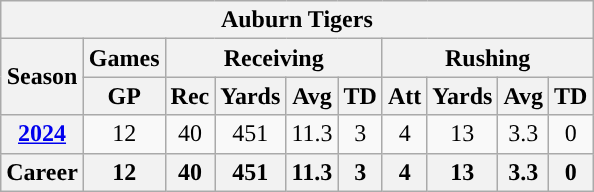<table class="wikitable" style="text-align:center;">
<tr>
<th colspan="11">Auburn Tigers</th>
</tr>
<tr>
<th rowspan="2">Season</th>
<th>Games</th>
<th colspan="4">Receiving</th>
<th colspan="4">Rushing</th>
</tr>
<tr>
<th>GP</th>
<th>Rec</th>
<th>Yards</th>
<th>Avg</th>
<th>TD</th>
<th>Att</th>
<th>Yards</th>
<th>Avg</th>
<th>TD</th>
</tr>
<tr>
<th><a href='#'>2024</a></th>
<td>12</td>
<td>40</td>
<td>451</td>
<td>11.3</td>
<td>3</td>
<td>4</td>
<td>13</td>
<td>3.3</td>
<td>0</td>
</tr>
<tr>
<th>Career</th>
<th>12</th>
<th>40</th>
<th>451</th>
<th>11.3</th>
<th>3</th>
<th>4</th>
<th>13</th>
<th>3.3</th>
<th>0</th>
</tr>
</table>
